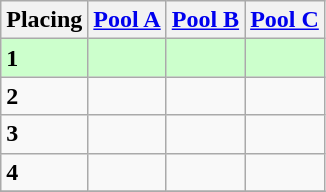<table class=wikitable style="border:1px solid #AAAAAA;">
<tr>
<th>Placing</th>
<th><a href='#'>Pool A</a></th>
<th><a href='#'>Pool B</a></th>
<th><a href='#'>Pool C</a></th>
</tr>
<tr style="background: #ccffcc;">
<td><strong>1</strong></td>
<td></td>
<td></td>
<td></td>
</tr>
<tr>
<td><strong>2</strong></td>
<td></td>
<td></td>
<td></td>
</tr>
<tr>
<td><strong>3</strong></td>
<td></td>
<td></td>
<td></td>
</tr>
<tr>
<td><strong>4</strong></td>
<td></td>
<td></td>
<td></td>
</tr>
<tr>
</tr>
</table>
